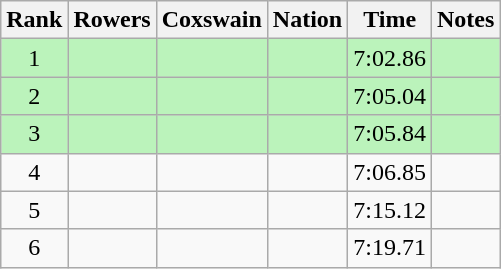<table class="wikitable sortable" style=text-align:center>
<tr>
<th>Rank</th>
<th>Rowers</th>
<th>Coxswain</th>
<th>Nation</th>
<th>Time</th>
<th>Notes</th>
</tr>
<tr bgcolor=bbf3bb>
<td>1</td>
<td align=left></td>
<td align=left></td>
<td align=left></td>
<td>7:02.86</td>
<td></td>
</tr>
<tr bgcolor=bbf3bb>
<td>2</td>
<td align=left></td>
<td align=left></td>
<td align=left></td>
<td>7:05.04</td>
<td></td>
</tr>
<tr bgcolor=bbf3bb>
<td>3</td>
<td align=left></td>
<td align=left></td>
<td align=left></td>
<td>7:05.84</td>
<td></td>
</tr>
<tr>
<td>4</td>
<td align=left></td>
<td align=left></td>
<td align=left></td>
<td>7:06.85</td>
<td></td>
</tr>
<tr>
<td>5</td>
<td align=left></td>
<td align=left></td>
<td align=left></td>
<td>7:15.12</td>
<td></td>
</tr>
<tr>
<td>6</td>
<td align=left></td>
<td align=left></td>
<td align=left></td>
<td>7:19.71</td>
<td></td>
</tr>
</table>
